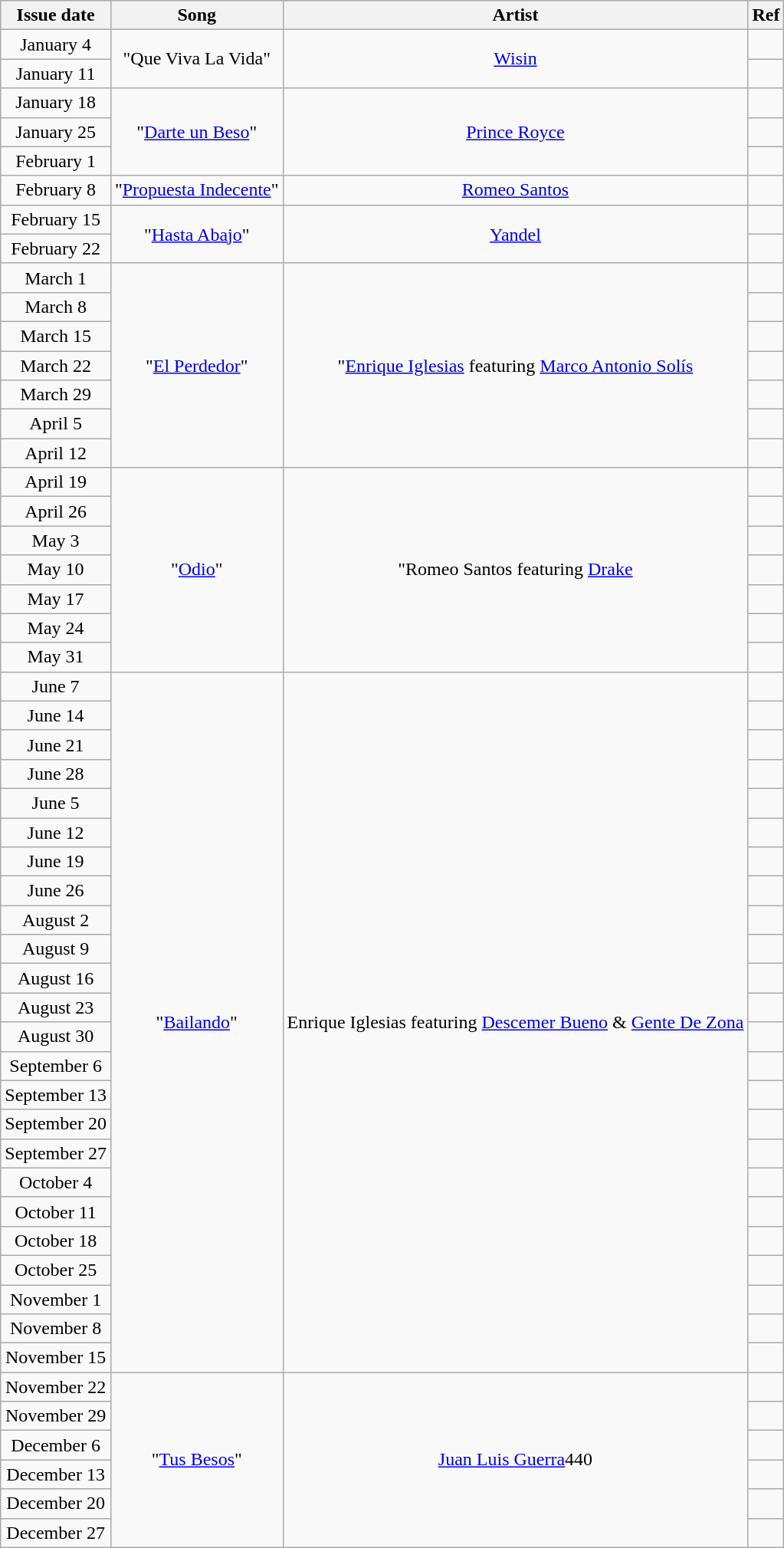<table class="wikitable" style="text-align: center;">
<tr>
<th>Issue date</th>
<th>Song</th>
<th>Artist</th>
<th>Ref</th>
</tr>
<tr>
<td>January 4</td>
<td style="text-align: center;" rowspan="2">"Que Viva La Vida"</td>
<td style="text-align: center;" rowspan="2"><a href='#'>Wisin</a></td>
<td style="text-align: center;"></td>
</tr>
<tr>
<td>January 11</td>
<td style="text-align: center;"></td>
</tr>
<tr>
<td>January 18</td>
<td style="text-align: center;" rowspan="3">"<a href='#'>Darte un Beso</a>"</td>
<td style="text-align: center;" rowspan="3"><a href='#'>Prince Royce</a></td>
<td style="text-align: center;"></td>
</tr>
<tr>
<td>January 25</td>
<td style="text-align: center;"></td>
</tr>
<tr>
<td>February 1</td>
<td style="text-align: center;"></td>
</tr>
<tr>
<td>February 8</td>
<td style="text-align: center;">"<a href='#'>Propuesta Indecente</a>"</td>
<td style="text-align: center;"><a href='#'>Romeo Santos</a></td>
<td style="text-align: center;"></td>
</tr>
<tr>
<td>February 15</td>
<td style="text-align: center;" rowspan="2">"<a href='#'>Hasta Abajo</a>"</td>
<td style="text-align: center;" rowspan="2"><a href='#'>Yandel</a></td>
<td style="text-align: center;"></td>
</tr>
<tr>
<td>February 22</td>
<td style="text-align: center;"></td>
</tr>
<tr>
<td>March 1</td>
<td style="text-align: center;" rowspan="7">"<a href='#'>El Perdedor</a>"</td>
<td style="text-align: center;" rowspan="7">"<a href='#'>Enrique Iglesias</a> featuring <a href='#'>Marco Antonio Solís</a></td>
<td style="text-align: center;"></td>
</tr>
<tr>
<td>March 8</td>
<td style="text-align: center;"></td>
</tr>
<tr>
<td>March 15</td>
<td style="text-align: center;"></td>
</tr>
<tr>
<td>March 22</td>
<td style="text-align: center;"></td>
</tr>
<tr>
<td>March 29</td>
<td style="text-align: center;"></td>
</tr>
<tr>
<td>April 5</td>
<td style="text-align: center;"></td>
</tr>
<tr>
<td>April 12</td>
<td style="text-align: center;"></td>
</tr>
<tr>
<td>April 19</td>
<td style="text-align: center;" rowspan="7">"<a href='#'>Odio</a>"</td>
<td style="text-align: center;" rowspan="7">"Romeo Santos featuring <a href='#'>Drake</a></td>
<td style="text-align: center;"></td>
</tr>
<tr>
<td>April 26</td>
<td style="text-align: center;"></td>
</tr>
<tr>
<td>May 3</td>
<td style="text-align: center;"></td>
</tr>
<tr>
<td>May 10</td>
<td style="text-align: center;"></td>
</tr>
<tr>
<td>May 17</td>
<td style="text-align: center;"></td>
</tr>
<tr>
<td>May 24</td>
<td style="text-align: center;"></td>
</tr>
<tr>
<td>May 31</td>
<td style="text-align: center;"></td>
</tr>
<tr>
<td>June 7</td>
<td style="text-align: center;" rowspan="24">"<a href='#'>Bailando</a>"</td>
<td style="text-align: center;" rowspan="24">Enrique Iglesias featuring <a href='#'>Descemer Bueno</a> & <a href='#'>Gente De Zona</a></td>
<td style="text-align: center;"></td>
</tr>
<tr>
<td>June 14</td>
<td style="text-align: center;"></td>
</tr>
<tr>
<td>June 21</td>
<td style="text-align: center;"></td>
</tr>
<tr>
<td>June 28</td>
<td style="text-align: center;"></td>
</tr>
<tr>
<td>June 5</td>
<td style="text-align: center;"></td>
</tr>
<tr>
<td>June 12</td>
<td style="text-align: center;"></td>
</tr>
<tr>
<td>June 19</td>
<td style="text-align: center;"></td>
</tr>
<tr>
<td>June 26</td>
<td style="text-align: center;"></td>
</tr>
<tr>
<td>August 2</td>
<td style="text-align: center;"></td>
</tr>
<tr>
<td>August 9</td>
<td style="text-align: center;"></td>
</tr>
<tr>
<td>August 16</td>
<td style="text-align: center;"></td>
</tr>
<tr>
<td>August 23</td>
<td style="text-align: center;"></td>
</tr>
<tr>
<td>August 30</td>
<td style="text-align: center;"></td>
</tr>
<tr>
<td>September 6</td>
<td style="text-align: center;"></td>
</tr>
<tr>
<td>September 13</td>
<td style="text-align: center;"></td>
</tr>
<tr>
<td>September 20</td>
<td style="text-align: center;"></td>
</tr>
<tr>
<td>September 27</td>
<td style="text-align: center;"></td>
</tr>
<tr>
<td>October 4</td>
<td style="text-align: center;"></td>
</tr>
<tr>
<td>October 11</td>
<td style="text-align: center;"></td>
</tr>
<tr>
<td>October 18</td>
<td style="text-align: center;"></td>
</tr>
<tr>
<td>October 25</td>
<td style="text-align: center;"></td>
</tr>
<tr>
<td>November 1</td>
<td style="text-align: center;"></td>
</tr>
<tr>
<td>November 8</td>
<td style="text-align: center;"></td>
</tr>
<tr>
<td>November 15</td>
<td style="text-align: center;"></td>
</tr>
<tr>
<td>November 22</td>
<td style="text-align: center;" rowspan="6">"<a href='#'>Tus Besos</a>"</td>
<td style="text-align: center;" rowspan="6"><a href='#'>Juan Luis Guerra</a>440</td>
<td style="text-align: center;"></td>
</tr>
<tr>
<td>November 29</td>
<td style="text-align: center;"></td>
</tr>
<tr>
<td>December 6</td>
<td style="text-align: center;"></td>
</tr>
<tr>
<td>December 13</td>
<td style="text-align: center;"></td>
</tr>
<tr>
<td>December 20</td>
<td style="text-align: center;"></td>
</tr>
<tr>
<td>December 27</td>
<td style="text-align: center;"></td>
</tr>
</table>
